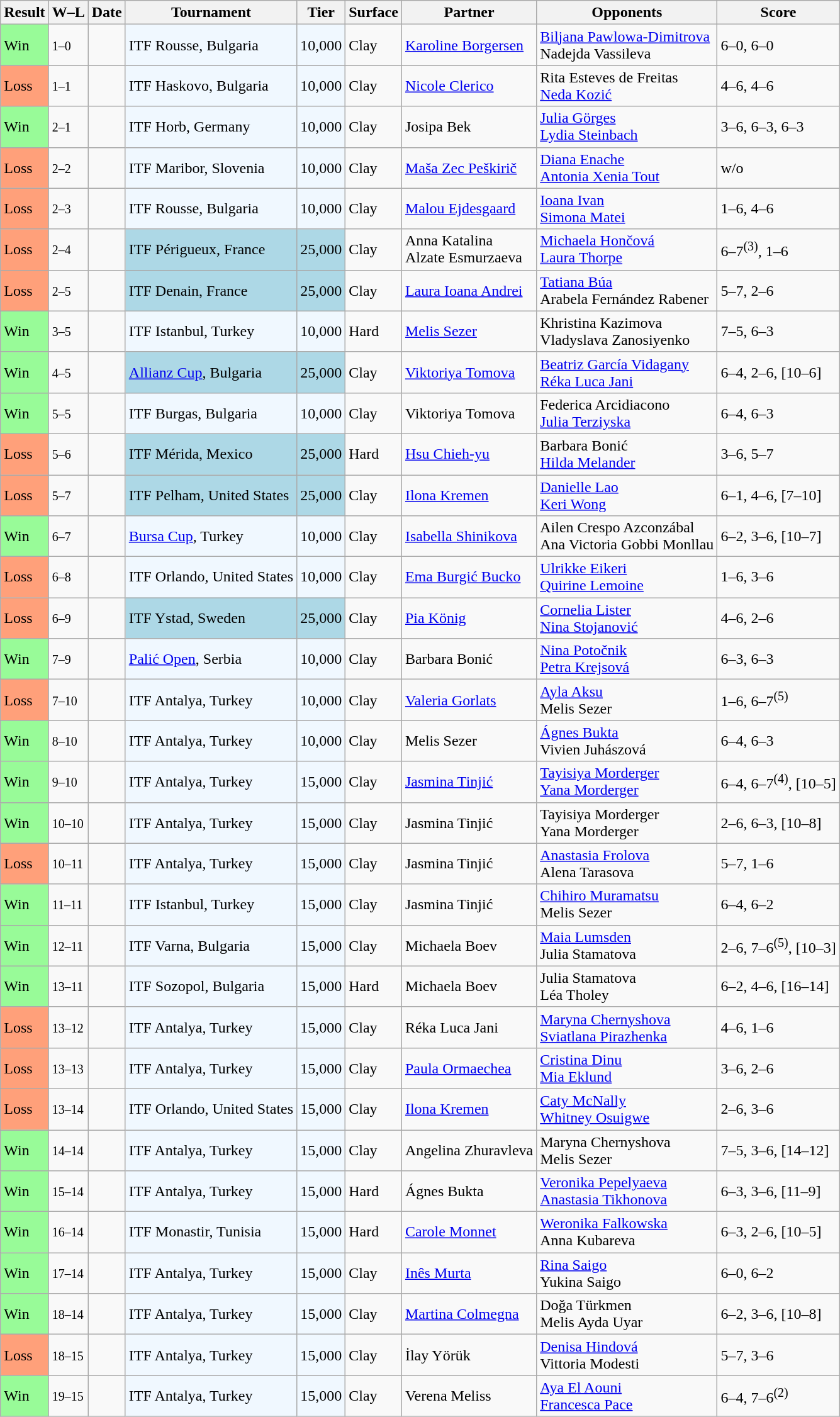<table class="sortable wikitable">
<tr>
<th>Result</th>
<th class="unsortable">W–L</th>
<th>Date</th>
<th>Tournament</th>
<th>Tier</th>
<th>Surface</th>
<th>Partner</th>
<th>Opponents</th>
<th class="unsortable">Score</th>
</tr>
<tr>
<td style="background:#98fb98;">Win</td>
<td><small>1–0</small></td>
<td></td>
<td style="background:#f0f8ff;">ITF Rousse, Bulgaria</td>
<td style="background:#f0f8ff;">10,000</td>
<td>Clay</td>
<td> <a href='#'>Karoline Borgersen</a></td>
<td> <a href='#'>Biljana Pawlowa-Dimitrova</a> <br>  Nadejda Vassileva</td>
<td>6–0, 6–0</td>
</tr>
<tr>
<td style="background:#ffa07a;">Loss</td>
<td><small>1–1</small></td>
<td></td>
<td style="background:#f0f8ff;">ITF Haskovo, Bulgaria</td>
<td style="background:#f0f8ff;">10,000</td>
<td>Clay</td>
<td> <a href='#'>Nicole Clerico</a></td>
<td> Rita Esteves de Freitas <br>  <a href='#'>Neda Kozić</a></td>
<td>4–6, 4–6</td>
</tr>
<tr>
<td style="background:#98fb98;">Win</td>
<td><small>2–1</small></td>
<td></td>
<td style="background:#f0f8ff;">ITF Horb, Germany</td>
<td style="background:#f0f8ff;">10,000</td>
<td>Clay</td>
<td> Josipa Bek</td>
<td> <a href='#'>Julia Görges</a> <br>  <a href='#'>Lydia Steinbach</a></td>
<td>3–6, 6–3, 6–3</td>
</tr>
<tr>
<td style="background:#ffa07a;">Loss</td>
<td><small>2–2</small></td>
<td></td>
<td style="background:#f0f8ff;">ITF Maribor, Slovenia</td>
<td style="background:#f0f8ff;">10,000</td>
<td>Clay</td>
<td> <a href='#'>Maša Zec Peškirič</a></td>
<td> <a href='#'>Diana Enache</a> <br>  <a href='#'>Antonia Xenia Tout</a></td>
<td>w/o</td>
</tr>
<tr>
<td style="background:#ffa07a;">Loss</td>
<td><small>2–3</small></td>
<td></td>
<td style="background:#f0f8ff;">ITF Rousse, Bulgaria</td>
<td style="background:#f0f8ff;">10,000</td>
<td>Clay</td>
<td> <a href='#'>Malou Ejdesgaard</a></td>
<td> <a href='#'>Ioana Ivan</a> <br>  <a href='#'>Simona Matei</a></td>
<td>1–6, 4–6</td>
</tr>
<tr>
<td style="background:#ffa07a;">Loss</td>
<td><small>2–4</small></td>
<td></td>
<td style="background:lightblue;">ITF Périgueux, France</td>
<td style="background:lightblue;">25,000</td>
<td>Clay</td>
<td> Anna Katalina <br>Alzate Esmurzaeva</td>
<td> <a href='#'>Michaela Hončová</a> <br>  <a href='#'>Laura Thorpe</a></td>
<td>6–7<sup>(3)</sup>, 1–6</td>
</tr>
<tr>
<td style="background:#ffa07a;">Loss</td>
<td><small>2–5</small></td>
<td></td>
<td style="background:lightblue;">ITF Denain, France</td>
<td style="background:lightblue;">25,000</td>
<td>Clay</td>
<td> <a href='#'>Laura Ioana Andrei</a></td>
<td> <a href='#'>Tatiana Búa</a> <br>  Arabela Fernández Rabener</td>
<td>5–7, 2–6</td>
</tr>
<tr>
<td style="background:#98fb98;">Win</td>
<td><small>3–5</small></td>
<td></td>
<td style="background:#f0f8ff;">ITF Istanbul, Turkey</td>
<td style="background:#f0f8ff;">10,000</td>
<td>Hard</td>
<td> <a href='#'>Melis Sezer</a></td>
<td> Khristina Kazimova <br>  Vladyslava Zanosiyenko</td>
<td>7–5, 6–3</td>
</tr>
<tr>
<td style="background:#98fb98;">Win</td>
<td><small>4–5</small></td>
<td></td>
<td style="background:lightblue;"><a href='#'>Allianz Cup</a>, Bulgaria</td>
<td style="background:lightblue;">25,000</td>
<td>Clay</td>
<td> <a href='#'>Viktoriya Tomova</a></td>
<td> <a href='#'>Beatriz García Vidagany</a> <br>  <a href='#'>Réka Luca Jani</a></td>
<td>6–4, 2–6, [10–6]</td>
</tr>
<tr>
<td style="background:#98fb98;">Win</td>
<td><small>5–5</small></td>
<td></td>
<td style="background:#f0f8ff;">ITF Burgas, Bulgaria</td>
<td style="background:#f0f8ff;">10,000</td>
<td>Clay</td>
<td> Viktoriya Tomova</td>
<td> Federica Arcidiacono <br>  <a href='#'>Julia Terziyska</a></td>
<td>6–4, 6–3</td>
</tr>
<tr>
<td style="background:#ffa07a;">Loss</td>
<td><small>5–6</small></td>
<td></td>
<td style="background:lightblue;">ITF Mérida, Mexico</td>
<td style="background:lightblue;">25,000</td>
<td>Hard</td>
<td> <a href='#'>Hsu Chieh-yu</a></td>
<td> Barbara Bonić <br>  <a href='#'>Hilda Melander</a></td>
<td>3–6, 5–7</td>
</tr>
<tr>
<td style="background:#ffa07a;">Loss</td>
<td><small>5–7</small></td>
<td></td>
<td style="background:lightblue;">ITF Pelham, United States</td>
<td style="background:lightblue;">25,000</td>
<td>Clay</td>
<td> <a href='#'>Ilona Kremen</a></td>
<td> <a href='#'>Danielle Lao</a> <br>  <a href='#'>Keri Wong</a></td>
<td>6–1, 4–6, [7–10]</td>
</tr>
<tr>
<td style="background:#98fb98;">Win</td>
<td><small>6–7</small></td>
<td></td>
<td style="background:#f0f8ff;"><a href='#'>Bursa Cup</a>, Turkey</td>
<td style="background:#f0f8ff;">10,000</td>
<td>Clay</td>
<td> <a href='#'>Isabella Shinikova</a></td>
<td> Ailen Crespo Azconzábal <br>  Ana Victoria Gobbi Monllau</td>
<td>6–2, 3–6, [10–7]</td>
</tr>
<tr>
<td style="background:#ffa07a;">Loss</td>
<td><small>6–8</small></td>
<td></td>
<td style="background:#f0f8ff;">ITF Orlando, United States</td>
<td style="background:#f0f8ff;">10,000</td>
<td>Clay</td>
<td> <a href='#'>Ema Burgić Bucko</a></td>
<td> <a href='#'>Ulrikke Eikeri</a> <br>  <a href='#'>Quirine Lemoine</a></td>
<td>1–6, 3–6</td>
</tr>
<tr>
<td style="background:#ffa07a;">Loss</td>
<td><small>6–9</small></td>
<td></td>
<td style="background:lightblue;">ITF Ystad, Sweden</td>
<td style="background:lightblue;">25,000</td>
<td>Clay</td>
<td> <a href='#'>Pia König</a></td>
<td> <a href='#'>Cornelia Lister</a> <br>  <a href='#'>Nina Stojanović</a></td>
<td>4–6, 2–6</td>
</tr>
<tr>
<td style="background:#98fb98;">Win</td>
<td><small>7–9</small></td>
<td></td>
<td style="background:#f0f8ff;"><a href='#'>Palić Open</a>, Serbia</td>
<td style="background:#f0f8ff;">10,000</td>
<td>Clay</td>
<td> Barbara Bonić</td>
<td> <a href='#'>Nina Potočnik</a> <br>  <a href='#'>Petra Krejsová</a></td>
<td>6–3, 6–3</td>
</tr>
<tr>
<td style="background:#ffa07a;">Loss</td>
<td><small>7–10</small></td>
<td></td>
<td style="background:#f0f8ff;">ITF Antalya, Turkey</td>
<td style="background:#f0f8ff;">10,000</td>
<td>Clay</td>
<td> <a href='#'>Valeria Gorlats</a></td>
<td> <a href='#'>Ayla Aksu</a> <br>  Melis Sezer</td>
<td>1–6, 6–7<sup>(5)</sup></td>
</tr>
<tr>
<td style="background:#98fb98;">Win</td>
<td><small>8–10</small></td>
<td></td>
<td style="background:#f0f8ff;">ITF Antalya, Turkey</td>
<td style="background:#f0f8ff;">10,000</td>
<td>Clay</td>
<td> Melis Sezer</td>
<td> <a href='#'>Ágnes Bukta</a> <br>  Vivien Juhászová</td>
<td>6–4, 6–3</td>
</tr>
<tr>
<td style="background:#98fb98;">Win</td>
<td><small>9–10</small></td>
<td></td>
<td style="background:#f0f8ff;">ITF Antalya, Turkey</td>
<td style="background:#f0f8ff;">15,000</td>
<td>Clay</td>
<td> <a href='#'>Jasmina Tinjić</a></td>
<td> <a href='#'>Tayisiya Morderger</a> <br>  <a href='#'>Yana Morderger</a></td>
<td>6–4, 6–7<sup>(4)</sup>, [10–5]</td>
</tr>
<tr>
<td style="background:#98fb98;">Win</td>
<td><small>10–10</small></td>
<td></td>
<td style="background:#f0f8ff;">ITF Antalya, Turkey</td>
<td style="background:#f0f8ff;">15,000</td>
<td>Clay</td>
<td> Jasmina Tinjić</td>
<td> Tayisiya Morderger <br>  Yana Morderger</td>
<td>2–6, 6–3, [10–8]</td>
</tr>
<tr>
<td style="background:#ffa07a;">Loss</td>
<td><small>10–11</small></td>
<td></td>
<td style="background:#f0f8ff;">ITF Antalya, Turkey</td>
<td style="background:#f0f8ff;">15,000</td>
<td>Clay</td>
<td> Jasmina Tinjić</td>
<td> <a href='#'>Anastasia Frolova</a> <br>  Alena Tarasova</td>
<td>5–7, 1–6</td>
</tr>
<tr>
<td style="background:#98fb98;">Win</td>
<td><small>11–11</small></td>
<td></td>
<td style="background:#f0f8ff;">ITF Istanbul, Turkey</td>
<td style="background:#f0f8ff;">15,000</td>
<td>Clay</td>
<td> Jasmina Tinjić</td>
<td> <a href='#'>Chihiro Muramatsu</a> <br>  Melis Sezer</td>
<td>6–4, 6–2</td>
</tr>
<tr>
<td style="background:#98fb98;">Win</td>
<td><small>12–11</small></td>
<td></td>
<td style="background:#f0f8ff;">ITF Varna, Bulgaria</td>
<td style="background:#f0f8ff;">15,000</td>
<td>Clay</td>
<td> Michaela Boev</td>
<td> <a href='#'>Maia Lumsden</a> <br>  Julia Stamatova</td>
<td>2–6, 7–6<sup>(5)</sup>, [10–3]</td>
</tr>
<tr>
<td style="background:#98fb98;">Win</td>
<td><small>13–11</small></td>
<td></td>
<td style="background:#f0f8ff;">ITF Sozopol, Bulgaria</td>
<td style="background:#f0f8ff;">15,000</td>
<td>Hard</td>
<td> Michaela Boev</td>
<td> Julia Stamatova <br>  Léa Tholey</td>
<td>6–2, 4–6, [16–14]</td>
</tr>
<tr>
<td style="background:#ffa07a;">Loss</td>
<td><small>13–12</small></td>
<td></td>
<td style="background:#f0f8ff;">ITF Antalya, Turkey</td>
<td style="background:#f0f8ff;">15,000</td>
<td>Clay</td>
<td> Réka Luca Jani</td>
<td> <a href='#'>Maryna Chernyshova</a> <br>  <a href='#'>Sviatlana Pirazhenka</a></td>
<td>4–6, 1–6</td>
</tr>
<tr>
<td style="background:#ffa07a;">Loss</td>
<td><small>13–13</small></td>
<td></td>
<td style="background:#f0f8ff;">ITF Antalya, Turkey</td>
<td style="background:#f0f8ff;">15,000</td>
<td>Clay</td>
<td> <a href='#'>Paula Ormaechea</a></td>
<td> <a href='#'>Cristina Dinu</a> <br>  <a href='#'>Mia Eklund</a></td>
<td>3–6, 2–6</td>
</tr>
<tr>
<td style="background:#ffa07a;">Loss</td>
<td><small>13–14</small></td>
<td></td>
<td style="background:#f0f8ff;">ITF Orlando, United States</td>
<td style="background:#f0f8ff;">15,000</td>
<td>Clay</td>
<td> <a href='#'>Ilona Kremen</a></td>
<td> <a href='#'>Caty McNally</a> <br>  <a href='#'>Whitney Osuigwe</a></td>
<td>2–6, 3–6</td>
</tr>
<tr>
<td style="background:#98fb98;">Win</td>
<td><small>14–14</small></td>
<td></td>
<td style="background:#f0f8ff;">ITF Antalya, Turkey</td>
<td style="background:#f0f8ff;">15,000</td>
<td>Clay</td>
<td> Angelina Zhuravleva</td>
<td> Maryna Chernyshova <br>  Melis Sezer</td>
<td>7–5, 3–6, [14–12]</td>
</tr>
<tr>
<td style="background:#98fb98;">Win</td>
<td><small>15–14</small></td>
<td></td>
<td style="background:#f0f8ff;">ITF Antalya, Turkey</td>
<td style="background:#f0f8ff;">15,000</td>
<td>Hard</td>
<td> Ágnes Bukta</td>
<td> <a href='#'>Veronika Pepelyaeva</a> <br>  <a href='#'>Anastasia Tikhonova</a></td>
<td>6–3, 3–6, [11–9]</td>
</tr>
<tr>
<td style="background:#98fb98;">Win</td>
<td><small>16–14</small></td>
<td></td>
<td style="background:#f0f8ff;">ITF Monastir, Tunisia</td>
<td style="background:#f0f8ff;">15,000</td>
<td>Hard</td>
<td> <a href='#'>Carole Monnet</a></td>
<td> <a href='#'>Weronika Falkowska</a> <br>  Anna Kubareva</td>
<td>6–3, 2–6, [10–5]</td>
</tr>
<tr>
<td style="background:#98fb98;">Win</td>
<td><small>17–14</small></td>
<td></td>
<td style="background:#f0f8ff;">ITF Antalya, Turkey</td>
<td style="background:#f0f8ff;">15,000</td>
<td>Clay</td>
<td> <a href='#'>Inês Murta</a></td>
<td> <a href='#'>Rina Saigo</a> <br>  Yukina Saigo</td>
<td>6–0, 6–2</td>
</tr>
<tr>
<td style="background:#98fb98;">Win</td>
<td><small>18–14</small></td>
<td></td>
<td style="background:#f0f8ff;">ITF Antalya, Turkey</td>
<td style="background:#f0f8ff;">15,000</td>
<td>Clay</td>
<td> <a href='#'>Martina Colmegna</a></td>
<td> Doğa Türkmen <br>  Melis Ayda Uyar</td>
<td>6–2, 3–6, [10–8]</td>
</tr>
<tr>
<td style="background:#ffa07a;">Loss</td>
<td><small>18–15</small></td>
<td></td>
<td style="background:#f0f8ff;">ITF Antalya, Turkey</td>
<td style="background:#f0f8ff;">15,000</td>
<td>Clay</td>
<td> İlay Yörük</td>
<td> <a href='#'>Denisa Hindová</a> <br>  Vittoria Modesti</td>
<td>5–7, 3–6</td>
</tr>
<tr>
<td style="background:#98fb98;">Win</td>
<td><small>19–15</small></td>
<td></td>
<td style="background:#f0f8ff;">ITF Antalya, Turkey</td>
<td style="background:#f0f8ff;">15,000</td>
<td>Clay</td>
<td> Verena Meliss</td>
<td> <a href='#'>Aya El Aouni</a>  <br>  <a href='#'>Francesca Pace</a></td>
<td>6–4, 7–6<sup>(2)</sup></td>
</tr>
</table>
